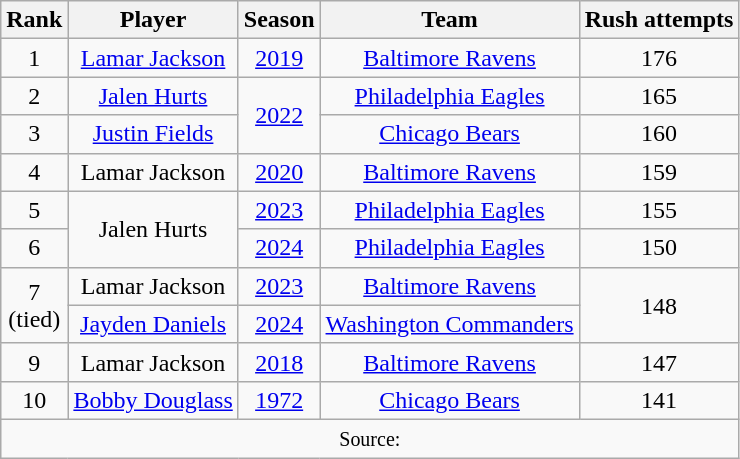<table class="wikitable sortable" style="text-align:center;">
<tr style="white-space: nowrap;">
<th>Rank</th>
<th>Player</th>
<th>Season</th>
<th>Team</th>
<th>Rush attempts</th>
</tr>
<tr>
<td>1</td>
<td><a href='#'>Lamar Jackson</a></td>
<td><a href='#'>2019</a></td>
<td><a href='#'>Baltimore Ravens</a></td>
<td>176</td>
</tr>
<tr>
<td>2</td>
<td><a href='#'>Jalen Hurts</a></td>
<td rowspan="2"><a href='#'>2022</a></td>
<td><a href='#'>Philadelphia Eagles</a></td>
<td>165</td>
</tr>
<tr>
<td>3</td>
<td><a href='#'>Justin Fields</a></td>
<td><a href='#'>Chicago Bears</a></td>
<td>160</td>
</tr>
<tr>
<td>4</td>
<td>Lamar Jackson</td>
<td><a href='#'>2020</a></td>
<td><a href='#'>Baltimore Ravens</a></td>
<td>159</td>
</tr>
<tr>
<td>5</td>
<td rowspan="2">Jalen Hurts<br></td>
<td><a href='#'>2023</a></td>
<td><a href='#'>Philadelphia Eagles</a></td>
<td>155</td>
</tr>
<tr>
<td>6</td>
<td><a href='#'>2024</a></td>
<td><a href='#'>Philadelphia Eagles</a></td>
<td>150</td>
</tr>
<tr>
<td rowspan="2">7<br>(tied)</td>
<td>Lamar Jackson</td>
<td><a href='#'>2023</a></td>
<td><a href='#'>Baltimore Ravens</a></td>
<td rowspan="2">148<br></td>
</tr>
<tr>
<td><a href='#'>Jayden Daniels</a></td>
<td><a href='#'>2024</a></td>
<td><a href='#'>Washington Commanders</a></td>
</tr>
<tr>
<td>9</td>
<td>Lamar Jackson</td>
<td><a href='#'>2018</a></td>
<td><a href='#'>Baltimore Ravens</a></td>
<td>147</td>
</tr>
<tr>
<td>10</td>
<td><a href='#'>Bobby Douglass</a></td>
<td><a href='#'>1972</a></td>
<td><a href='#'>Chicago Bears</a></td>
<td>141</td>
</tr>
<tr class="sortbottom">
<td colspan="5"><small>Source:</small></td>
</tr>
</table>
